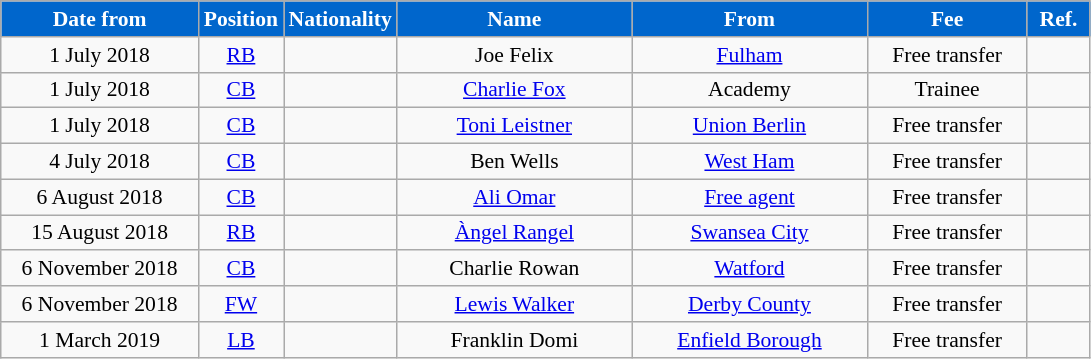<table class="wikitable"  style="text-align:center; font-size:90%; ">
<tr>
<th style="background:#0066CC; color:#FFFFFF; width:125px;">Date from</th>
<th style="background:#0066CC; color:#FFFFFF; width:50px;">Position</th>
<th style="background:#0066CC; color:#FFFFFF; width:50px;">Nationality</th>
<th style="background:#0066CC; color:#FFFFFF; width:150px;">Name</th>
<th style="background:#0066CC; color:#FFFFFF; width:150px;">From</th>
<th style="background:#0066CC; color:#FFFFFF; width:100px;">Fee</th>
<th style="background:#0066CC; color:#FFFFFF; width:35px;">Ref.</th>
</tr>
<tr>
<td>1 July 2018</td>
<td><a href='#'>RB</a></td>
<td></td>
<td>Joe Felix</td>
<td><a href='#'>Fulham</a></td>
<td>Free transfer</td>
<td></td>
</tr>
<tr>
<td>1 July 2018</td>
<td><a href='#'>CB</a></td>
<td></td>
<td><a href='#'>Charlie Fox</a></td>
<td>Academy</td>
<td>Trainee</td>
<td></td>
</tr>
<tr>
<td>1 July 2018</td>
<td><a href='#'>CB</a></td>
<td></td>
<td><a href='#'>Toni Leistner</a></td>
<td> <a href='#'>Union Berlin</a></td>
<td>Free transfer</td>
<td></td>
</tr>
<tr>
<td>4 July 2018</td>
<td><a href='#'>CB</a></td>
<td></td>
<td>Ben Wells</td>
<td><a href='#'>West Ham</a></td>
<td>Free transfer</td>
<td></td>
</tr>
<tr>
<td>6 August 2018</td>
<td><a href='#'>CB</a></td>
<td></td>
<td><a href='#'>Ali Omar</a></td>
<td><a href='#'>Free agent</a></td>
<td>Free transfer</td>
<td></td>
</tr>
<tr>
<td>15 August 2018</td>
<td><a href='#'>RB</a></td>
<td></td>
<td><a href='#'>Àngel Rangel</a></td>
<td> <a href='#'>Swansea City</a></td>
<td>Free transfer</td>
<td></td>
</tr>
<tr>
<td>6 November 2018</td>
<td><a href='#'>CB</a></td>
<td></td>
<td>Charlie Rowan</td>
<td><a href='#'>Watford</a></td>
<td>Free transfer</td>
<td></td>
</tr>
<tr>
<td>6 November 2018</td>
<td><a href='#'>FW</a></td>
<td></td>
<td><a href='#'>Lewis Walker</a></td>
<td><a href='#'>Derby County</a></td>
<td>Free transfer</td>
<td></td>
</tr>
<tr>
<td>1 March 2019</td>
<td><a href='#'>LB</a></td>
<td></td>
<td>Franklin Domi</td>
<td><a href='#'>Enfield Borough</a></td>
<td>Free transfer</td>
<td></td>
</tr>
</table>
